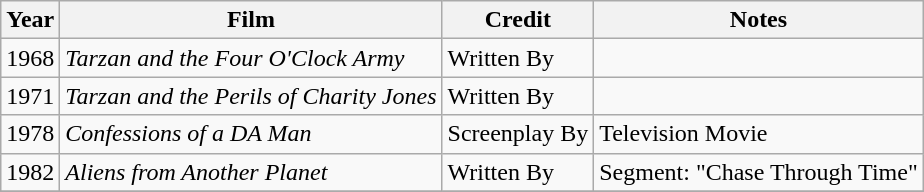<table class="wikitable">
<tr>
<th>Year</th>
<th>Film</th>
<th>Credit</th>
<th>Notes</th>
</tr>
<tr>
<td>1968</td>
<td><em>Tarzan and the Four O'Clock Army</em></td>
<td>Written By</td>
<td></td>
</tr>
<tr>
<td>1971</td>
<td><em>Tarzan and the Perils of Charity Jones</em></td>
<td>Written By</td>
<td></td>
</tr>
<tr>
<td>1978</td>
<td><em>Confessions of a DA Man</em></td>
<td>Screenplay By</td>
<td>Television Movie</td>
</tr>
<tr>
<td>1982</td>
<td><em>Aliens from Another Planet</em></td>
<td>Written By</td>
<td>Segment: "Chase Through Time"</td>
</tr>
<tr>
</tr>
</table>
